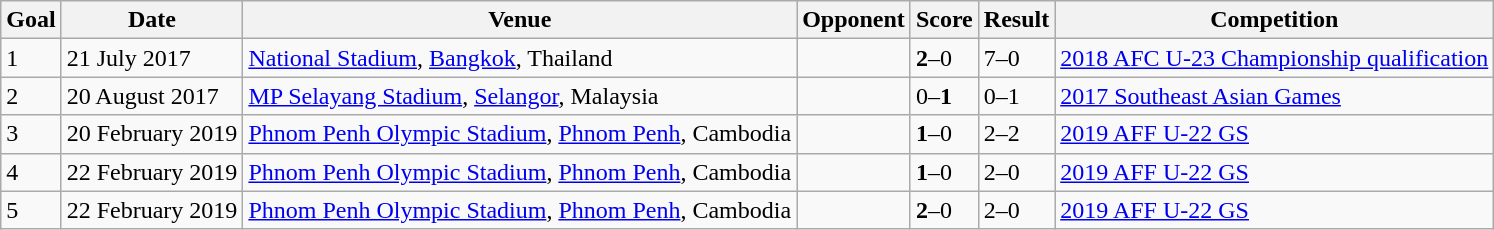<table class="wikitable">
<tr>
<th>Goal</th>
<th>Date</th>
<th>Venue</th>
<th>Opponent</th>
<th>Score</th>
<th>Result</th>
<th>Competition</th>
</tr>
<tr>
<td>1</td>
<td>21 July 2017</td>
<td><a href='#'>National Stadium</a>, <a href='#'>Bangkok</a>, Thailand</td>
<td></td>
<td><strong>2</strong>–0</td>
<td>7–0</td>
<td><a href='#'>2018 AFC U-23 Championship qualification</a></td>
</tr>
<tr>
<td>2</td>
<td>20 August 2017</td>
<td><a href='#'>MP Selayang Stadium</a>, <a href='#'>Selangor</a>, Malaysia</td>
<td></td>
<td>0–<strong>1</strong></td>
<td>0–1</td>
<td><a href='#'>2017 Southeast Asian Games</a></td>
</tr>
<tr>
<td>3</td>
<td>20 February 2019</td>
<td><a href='#'>Phnom Penh Olympic Stadium</a>, <a href='#'>Phnom Penh</a>, Cambodia</td>
<td></td>
<td><strong>1</strong>–0</td>
<td>2–2</td>
<td><a href='#'>2019 AFF U-22 GS</a></td>
</tr>
<tr>
<td>4</td>
<td>22 February 2019</td>
<td><a href='#'>Phnom Penh Olympic Stadium</a>, <a href='#'>Phnom Penh</a>, Cambodia</td>
<td></td>
<td><strong>1</strong>–0</td>
<td>2–0</td>
<td><a href='#'>2019 AFF U-22 GS</a></td>
</tr>
<tr>
<td>5</td>
<td>22 February 2019</td>
<td><a href='#'>Phnom Penh Olympic Stadium</a>, <a href='#'>Phnom Penh</a>, Cambodia</td>
<td></td>
<td><strong>2</strong>–0</td>
<td>2–0</td>
<td><a href='#'>2019 AFF U-22 GS</a></td>
</tr>
</table>
